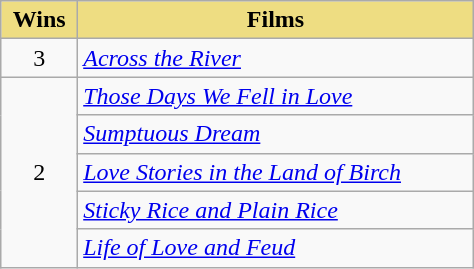<table class="wikitable" align="center" style="width:25%">
<tr>
<th style="background:#EEDD82;" align="center">Wins</th>
<th style="background:#EEDD82;" align="center">Films</th>
</tr>
<tr>
<td style="text-align:center">3</td>
<td><em><a href='#'>Across the River</a></em></td>
</tr>
<tr>
<td rowspan="5" style="text-align:center">2</td>
<td><em><a href='#'>Those Days We Fell in Love</a></em></td>
</tr>
<tr>
<td><em><a href='#'>Sumptuous Dream</a></em></td>
</tr>
<tr>
<td><em><a href='#'>Love Stories in the Land of Birch</a></em></td>
</tr>
<tr>
<td><em><a href='#'>Sticky Rice and Plain Rice</a></em></td>
</tr>
<tr>
<td><em><a href='#'>Life of Love and Feud</a></em></td>
</tr>
</table>
